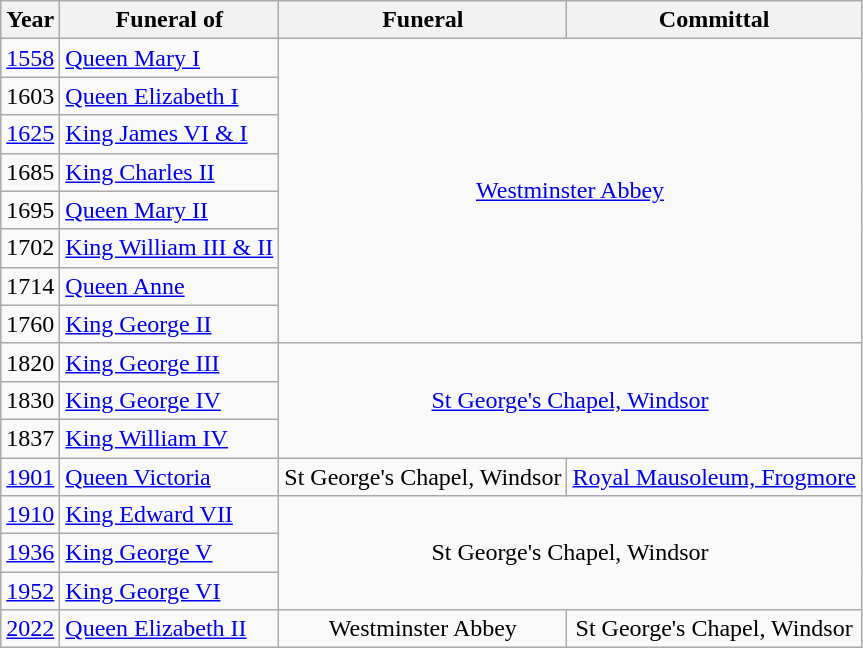<table class="wikitable">
<tr>
<th>Year</th>
<th>Funeral of</th>
<th>Funeral</th>
<th>Committal</th>
</tr>
<tr>
<td><a href='#'>1558</a></td>
<td><a href='#'>Queen Mary I</a></td>
<td rowspan=8 colspan=2 style="text-align:center;"><a href='#'>Westminster Abbey</a></td>
</tr>
<tr>
<td>1603</td>
<td><a href='#'>Queen Elizabeth I</a></td>
</tr>
<tr>
<td><a href='#'>1625</a></td>
<td><a href='#'>King James VI & I</a></td>
</tr>
<tr>
<td>1685</td>
<td><a href='#'>King Charles II</a></td>
</tr>
<tr>
<td>1695</td>
<td><a href='#'>Queen Mary II</a></td>
</tr>
<tr>
<td>1702</td>
<td><a href='#'>King William III & II</a></td>
</tr>
<tr>
<td>1714</td>
<td><a href='#'>Queen Anne</a></td>
</tr>
<tr>
<td>1760</td>
<td><a href='#'>King George II</a></td>
</tr>
<tr>
<td>1820</td>
<td><a href='#'>King George III</a></td>
<td rowspan=3 colspan=2 style="text-align:center;"><a href='#'>St George's Chapel, Windsor</a></td>
</tr>
<tr>
<td>1830</td>
<td><a href='#'>King George IV</a></td>
</tr>
<tr>
<td>1837</td>
<td><a href='#'>King William IV</a></td>
</tr>
<tr>
<td><a href='#'>1901</a></td>
<td><a href='#'>Queen Victoria</a></td>
<td>St George's Chapel, Windsor</td>
<td><a href='#'>Royal Mausoleum, Frogmore</a></td>
</tr>
<tr>
<td><a href='#'>1910</a></td>
<td><a href='#'>King Edward VII</a></td>
<td rowspan=3 colspan=2 style="text-align:center;">St George's Chapel, Windsor</td>
</tr>
<tr>
<td><a href='#'>1936</a></td>
<td><a href='#'>King George V</a></td>
</tr>
<tr>
<td><a href='#'>1952</a></td>
<td><a href='#'>King George VI</a></td>
</tr>
<tr>
<td><a href='#'>2022</a></td>
<td><a href='#'>Queen Elizabeth II</a></td>
<td style="text-align:center;">Westminster Abbey</td>
<td style="text-align:center;">St George's Chapel, Windsor</td>
</tr>
</table>
